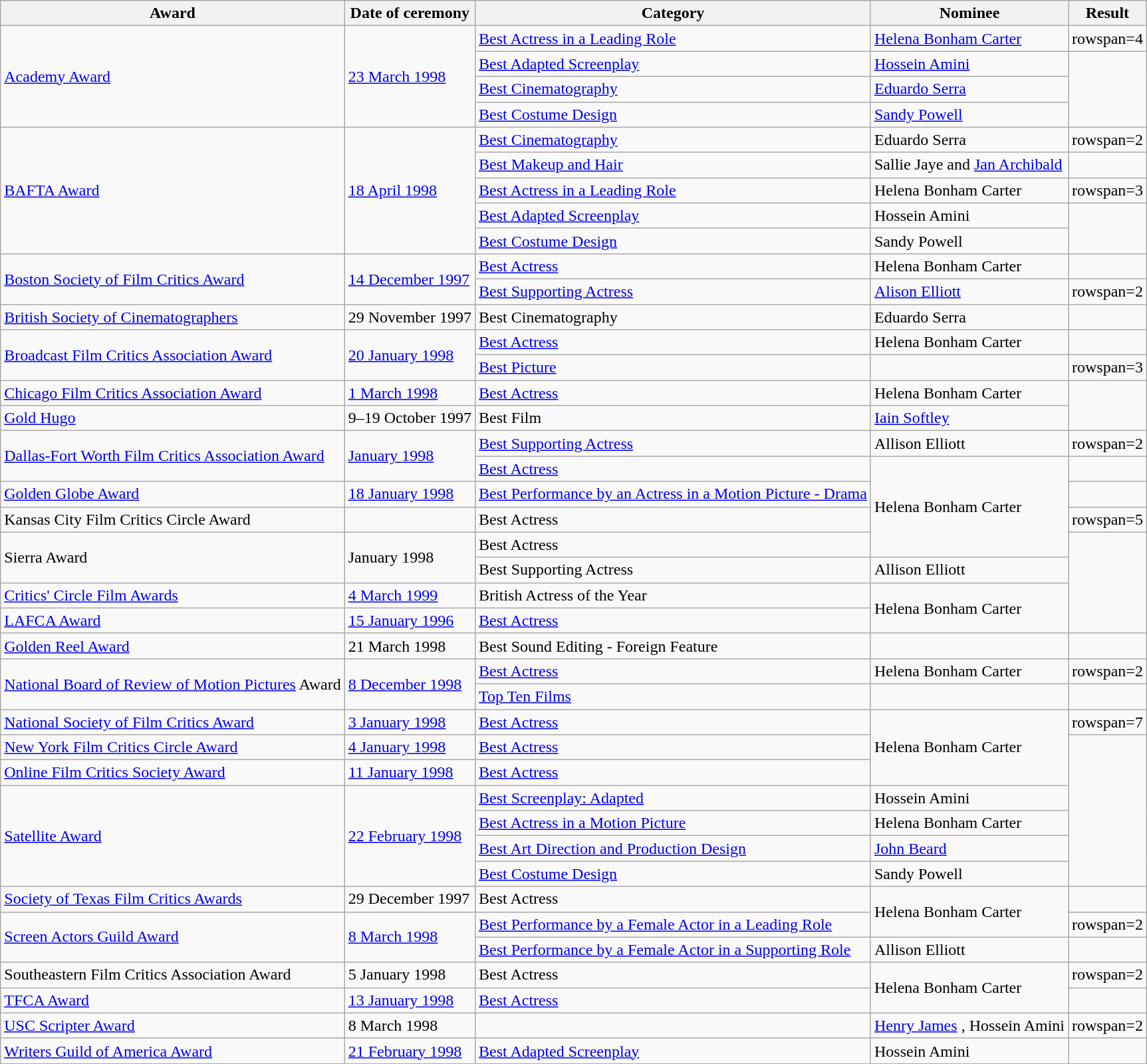<table class="wikitable">
<tr>
<th>Award</th>
<th>Date of ceremony</th>
<th>Category</th>
<th>Nominee</th>
<th>Result</th>
</tr>
<tr>
<td rowspan=4><a href='#'>Academy Award</a></td>
<td rowspan=4><a href='#'>23 March 1998</a></td>
<td><a href='#'>Best Actress in a Leading Role</a></td>
<td><a href='#'>Helena Bonham Carter</a></td>
<td>rowspan=4 </td>
</tr>
<tr>
<td><a href='#'>Best Adapted Screenplay</a></td>
<td><a href='#'>Hossein Amini</a></td>
</tr>
<tr>
<td><a href='#'>Best Cinematography</a></td>
<td><a href='#'>Eduardo Serra</a></td>
</tr>
<tr>
<td><a href='#'>Best Costume Design</a></td>
<td><a href='#'>Sandy Powell</a></td>
</tr>
<tr>
<td rowspan=5><a href='#'>BAFTA Award</a></td>
<td rowspan=5><a href='#'>18 April 1998</a></td>
<td><a href='#'>Best Cinematography</a></td>
<td>Eduardo Serra</td>
<td>rowspan=2 </td>
</tr>
<tr>
<td><a href='#'>Best Makeup and Hair</a></td>
<td>Sallie Jaye and <a href='#'>Jan Archibald</a></td>
</tr>
<tr>
<td><a href='#'>Best Actress in a Leading Role</a></td>
<td>Helena Bonham Carter</td>
<td>rowspan=3 </td>
</tr>
<tr>
<td><a href='#'>Best Adapted Screenplay</a></td>
<td>Hossein Amini</td>
</tr>
<tr>
<td><a href='#'>Best Costume Design</a></td>
<td>Sandy Powell</td>
</tr>
<tr>
<td rowspan=2><a href='#'>Boston Society of Film Critics Award</a></td>
<td rowspan=2><a href='#'>14 December 1997</a></td>
<td><a href='#'>Best Actress</a></td>
<td>Helena Bonham Carter</td>
<td></td>
</tr>
<tr>
<td><a href='#'>Best Supporting Actress</a></td>
<td><a href='#'>Alison Elliott</a></td>
<td>rowspan=2 </td>
</tr>
<tr>
<td><a href='#'>British Society of Cinematographers</a></td>
<td>29 November 1997</td>
<td>Best Cinematography</td>
<td>Eduardo Serra</td>
</tr>
<tr>
<td rowspan=2><a href='#'>Broadcast Film Critics Association Award</a></td>
<td rowspan=2><a href='#'>20 January 1998</a></td>
<td><a href='#'>Best Actress</a></td>
<td>Helena Bonham Carter</td>
<td></td>
</tr>
<tr>
<td><a href='#'>Best Picture</a></td>
<td></td>
<td>rowspan=3 </td>
</tr>
<tr>
<td><a href='#'>Chicago Film Critics Association Award</a></td>
<td><a href='#'>1 March 1998</a></td>
<td><a href='#'>Best Actress</a></td>
<td>Helena Bonham Carter</td>
</tr>
<tr>
<td><a href='#'>Gold Hugo</a></td>
<td>9–19 October 1997</td>
<td>Best Film</td>
<td><a href='#'>Iain Softley</a></td>
</tr>
<tr>
<td rowspan=2><a href='#'>Dallas-Fort Worth Film Critics Association Award</a></td>
<td rowspan=2><a href='#'>January 1998</a></td>
<td><a href='#'>Best Supporting Actress</a></td>
<td>Allison Elliott</td>
<td>rowspan=2 </td>
</tr>
<tr>
<td><a href='#'>Best Actress</a></td>
<td rowspan=4>Helena Bonham Carter</td>
</tr>
<tr>
<td><a href='#'>Golden Globe Award</a></td>
<td><a href='#'>18 January 1998</a></td>
<td><a href='#'>Best Performance by an Actress in a Motion Picture - Drama</a></td>
<td></td>
</tr>
<tr>
<td>Kansas City Film Critics Circle Award</td>
<td></td>
<td>Best Actress</td>
<td>rowspan=5 </td>
</tr>
<tr>
<td rowspan=2>Sierra Award</td>
<td rowspan=2>January 1998</td>
<td>Best Actress</td>
</tr>
<tr>
<td>Best Supporting Actress</td>
<td>Allison Elliott</td>
</tr>
<tr>
<td><a href='#'>Critics' Circle Film Awards</a></td>
<td><a href='#'>4 March 1999</a></td>
<td>British Actress of the Year</td>
<td rowspan=2>Helena Bonham Carter</td>
</tr>
<tr>
<td><a href='#'>LAFCA Award</a></td>
<td><a href='#'>15 January 1996</a></td>
<td><a href='#'>Best Actress</a></td>
</tr>
<tr>
<td><a href='#'>Golden Reel Award</a></td>
<td>21 March 1998</td>
<td>Best Sound Editing - Foreign Feature</td>
<td></td>
<td></td>
</tr>
<tr>
<td rowspan=2><a href='#'>National Board of Review of Motion Pictures</a> Award</td>
<td rowspan=2><a href='#'>8 December 1998</a></td>
<td><a href='#'>Best Actress</a></td>
<td>Helena Bonham Carter</td>
<td>rowspan=2 </td>
</tr>
<tr>
<td><a href='#'>Top Ten Films</a></td>
<td></td>
</tr>
<tr>
<td><a href='#'>National Society of Film Critics Award</a></td>
<td><a href='#'>3 January 1998</a></td>
<td><a href='#'>Best Actress</a></td>
<td rowspan=3>Helena Bonham Carter</td>
<td>rowspan=7 </td>
</tr>
<tr>
<td><a href='#'>New York Film Critics Circle Award</a></td>
<td><a href='#'>4 January 1998</a></td>
<td><a href='#'>Best Actress</a></td>
</tr>
<tr>
<td><a href='#'>Online Film Critics Society Award</a></td>
<td><a href='#'>11 January 1998</a></td>
<td><a href='#'>Best Actress</a></td>
</tr>
<tr>
<td rowspan=4><a href='#'>Satellite Award</a></td>
<td rowspan=4><a href='#'>22 February 1998</a></td>
<td><a href='#'>Best Screenplay: Adapted</a></td>
<td>Hossein Amini</td>
</tr>
<tr>
<td><a href='#'>Best Actress in a Motion Picture</a></td>
<td>Helena Bonham Carter</td>
</tr>
<tr>
<td><a href='#'>Best Art Direction and Production Design</a></td>
<td><a href='#'>John Beard</a></td>
</tr>
<tr>
<td><a href='#'>Best Costume Design</a></td>
<td>Sandy Powell</td>
</tr>
<tr>
<td><a href='#'>Society of Texas Film Critics Awards</a></td>
<td>29 December 1997</td>
<td>Best Actress</td>
<td rowspan=2>Helena Bonham Carter</td>
<td></td>
</tr>
<tr>
<td rowspan=2><a href='#'>Screen Actors Guild Award</a></td>
<td rowspan=2><a href='#'>8 March 1998</a></td>
<td><a href='#'>Best Performance by a Female Actor in a Leading Role</a></td>
<td>rowspan=2 </td>
</tr>
<tr>
<td><a href='#'>Best Performance by a Female Actor in a Supporting Role</a></td>
<td>Allison Elliott</td>
</tr>
<tr>
<td>Southeastern Film Critics Association Award</td>
<td>5 January 1998</td>
<td>Best Actress</td>
<td rowspan=2>Helena Bonham Carter</td>
<td>rowspan=2 </td>
</tr>
<tr>
<td><a href='#'>TFCA Award</a></td>
<td><a href='#'>13 January 1998</a></td>
<td><a href='#'>Best Actress</a></td>
</tr>
<tr>
<td><a href='#'>USC Scripter Award</a></td>
<td>8 March 1998</td>
<td></td>
<td><a href='#'>Henry James</a> , Hossein Amini </td>
<td>rowspan=2 </td>
</tr>
<tr>
<td><a href='#'>Writers Guild of America Award</a></td>
<td><a href='#'>21 February 1998</a></td>
<td><a href='#'>Best Adapted Screenplay</a></td>
<td>Hossein Amini</td>
</tr>
</table>
